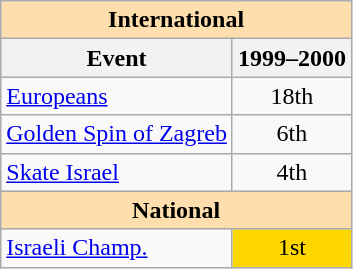<table class="wikitable" style="text-align:center">
<tr>
<th style="background-color: #ffdead; " colspan=2 align=center><strong>International</strong></th>
</tr>
<tr>
<th>Event</th>
<th>1999–2000</th>
</tr>
<tr>
<td align=left><a href='#'>Europeans</a></td>
<td>18th</td>
</tr>
<tr>
<td align=left><a href='#'>Golden Spin of Zagreb</a></td>
<td>6th</td>
</tr>
<tr>
<td align=left><a href='#'>Skate Israel</a></td>
<td>4th</td>
</tr>
<tr>
<th style="background-color: #ffdead; " colspan=2 align=center><strong>National</strong></th>
</tr>
<tr>
<td align=left><a href='#'>Israeli Champ.</a></td>
<td bgcolor=gold>1st</td>
</tr>
</table>
